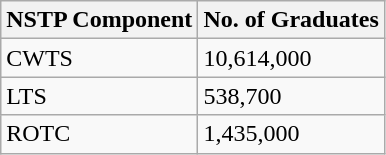<table class="wikitable sortable">
<tr>
<th>NSTP Component</th>
<th>No. of Graduates</th>
</tr>
<tr>
<td>CWTS</td>
<td>10,614,000</td>
</tr>
<tr>
<td>LTS</td>
<td>538,700</td>
</tr>
<tr>
<td>ROTC</td>
<td>1,435,000</td>
</tr>
</table>
